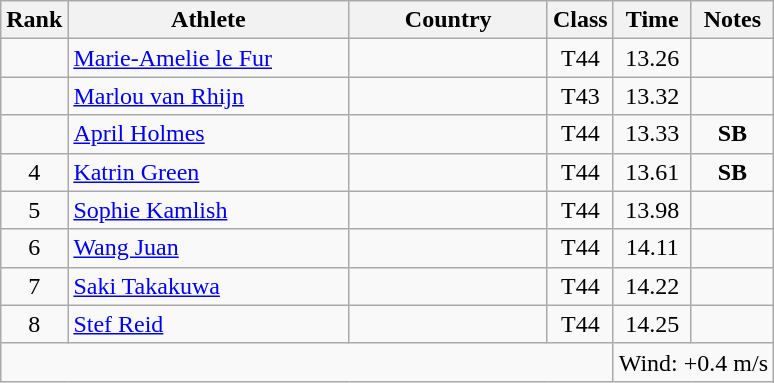<table class="wikitable sortable" style="text-align:center">
<tr>
<th>Rank</th>
<th style="width:180px">Athlete</th>
<th style="width:125px">Country</th>
<th>Class</th>
<th>Time</th>
<th>Notes</th>
</tr>
<tr>
<td></td>
<td style="text-align:left;"><a href='#'>Marie-Amelie le Fur</a></td>
<td style="text-align:left;"></td>
<td>T44</td>
<td>13.26</td>
<td></td>
</tr>
<tr>
<td></td>
<td style="text-align:left;"><a href='#'>Marlou van Rhijn</a></td>
<td style="text-align:left;"></td>
<td>T43</td>
<td>13.32</td>
<td></td>
</tr>
<tr>
<td></td>
<td style="text-align:left;"><a href='#'>April Holmes</a></td>
<td style="text-align:left;"></td>
<td>T44</td>
<td>13.33</td>
<td><strong>SB</strong></td>
</tr>
<tr>
<td>4</td>
<td style="text-align:left;"><a href='#'>Katrin Green</a></td>
<td style="text-align:left;"></td>
<td>T44</td>
<td>13.61</td>
<td><strong>SB</strong></td>
</tr>
<tr>
<td>5</td>
<td style="text-align:left;"><a href='#'>Sophie Kamlish</a></td>
<td style="text-align:left;"></td>
<td>T44</td>
<td>13.98</td>
<td></td>
</tr>
<tr>
<td>6</td>
<td style="text-align:left;"><a href='#'>Wang Juan</a></td>
<td style="text-align:left;"></td>
<td>T44</td>
<td>14.11</td>
<td></td>
</tr>
<tr>
<td>7</td>
<td style="text-align:left;"><a href='#'>Saki Takakuwa</a></td>
<td style="text-align:left;"></td>
<td>T44</td>
<td>14.22</td>
<td></td>
</tr>
<tr>
<td>8</td>
<td style="text-align:left;"><a href='#'>Stef Reid</a></td>
<td style="text-align:left;"></td>
<td>T44</td>
<td>14.25</td>
<td></td>
</tr>
<tr class="sortbottom">
<td colspan="4"></td>
<td colspan="2">Wind: +0.4 m/s</td>
</tr>
</table>
